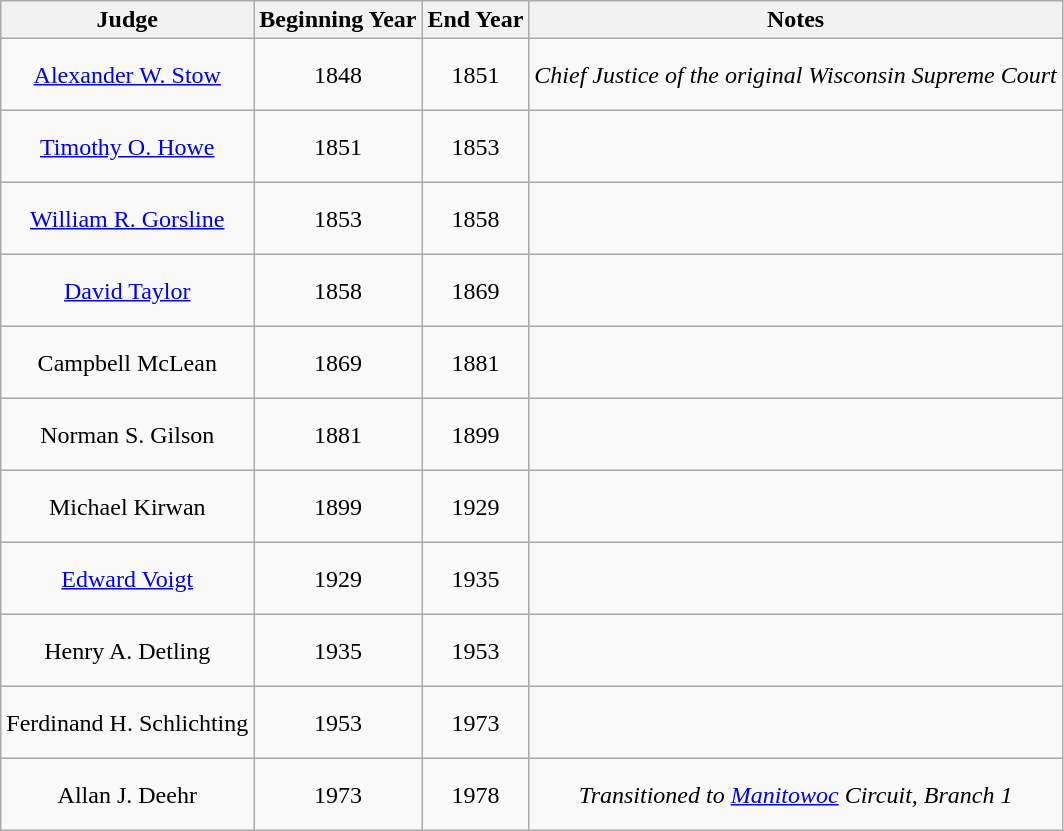<table class=wikitable style="text-align:center">
<tr>
<th>Judge</th>
<th>Beginning Year</th>
<th>End Year</th>
<th>Notes</th>
</tr>
<tr style="height:3em">
<td><a href='#'>Alexander W. Stow</a></td>
<td>1848</td>
<td>1851</td>
<td><em>Chief Justice of the original Wisconsin Supreme Court</em></td>
</tr>
<tr style="height:3em">
<td><a href='#'>Timothy O. Howe</a></td>
<td>1851</td>
<td>1853</td>
<td></td>
</tr>
<tr style="height:3em">
<td><a href='#'>William R. Gorsline</a></td>
<td>1853</td>
<td>1858</td>
<td></td>
</tr>
<tr style="height:3em">
<td><a href='#'>David Taylor</a></td>
<td>1858</td>
<td>1869</td>
<td></td>
</tr>
<tr style="height:3em">
<td>Campbell McLean</td>
<td>1869</td>
<td>1881</td>
<td></td>
</tr>
<tr style="height:3em">
<td>Norman S. Gilson</td>
<td>1881</td>
<td>1899</td>
<td></td>
</tr>
<tr style="height:3em">
<td>Michael Kirwan</td>
<td>1899</td>
<td>1929</td>
<td></td>
</tr>
<tr style="height:3em">
<td><a href='#'>Edward Voigt</a></td>
<td>1929</td>
<td>1935</td>
<td></td>
</tr>
<tr style="height:3em">
<td>Henry A. Detling</td>
<td>1935</td>
<td>1953</td>
<td></td>
</tr>
<tr style="height:3em">
<td>Ferdinand H. Schlichting</td>
<td>1953</td>
<td>1973</td>
<td></td>
</tr>
<tr style="height:3em">
<td>Allan J. Deehr</td>
<td>1973</td>
<td>1978</td>
<td><em>Transitioned to <a href='#'>Manitowoc</a> Circuit, Branch 1</em></td>
</tr>
</table>
